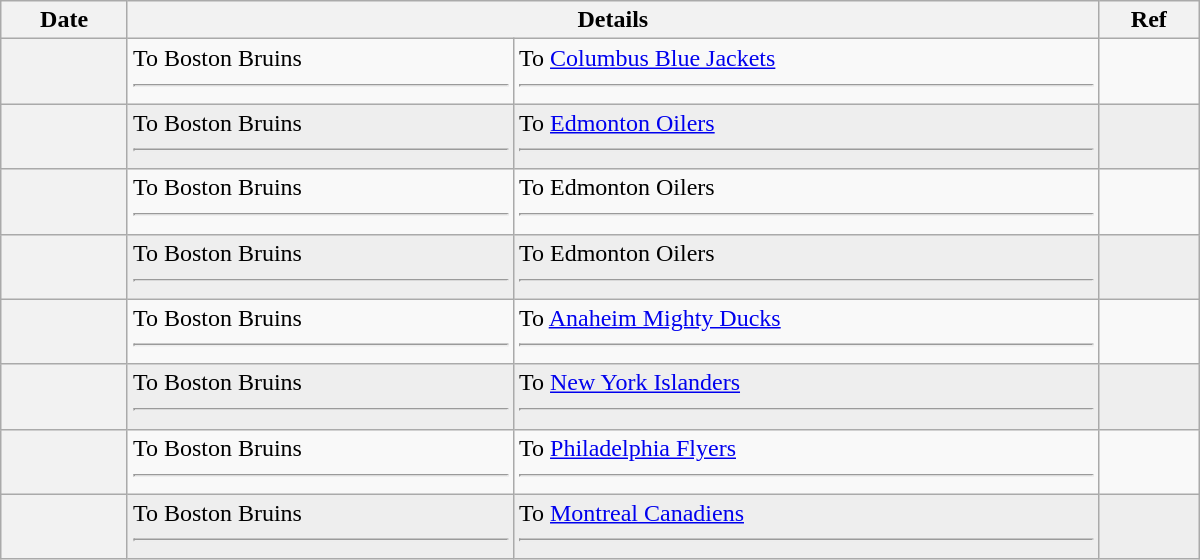<table class="wikitable plainrowheaders" style="width: 50em;">
<tr>
<th scope="col">Date</th>
<th scope="col" colspan="2">Details</th>
<th scope="col">Ref</th>
</tr>
<tr>
<th scope="row"></th>
<td valign="top">To Boston Bruins <hr> </td>
<td valign="top">To <a href='#'>Columbus Blue Jackets</a> <hr> </td>
<td></td>
</tr>
<tr bgcolor="#eeeeee">
<th scope="row"></th>
<td valign="top">To Boston Bruins <hr> </td>
<td valign="top">To <a href='#'>Edmonton Oilers</a> <hr> </td>
<td></td>
</tr>
<tr>
<th scope="row"></th>
<td valign="top">To Boston Bruins <hr> </td>
<td valign="top">To Edmonton Oilers <hr> </td>
<td></td>
</tr>
<tr bgcolor="#eeeeee">
<th scope="row"></th>
<td valign="top">To Boston Bruins <hr> </td>
<td valign="top">To Edmonton Oilers <hr> </td>
<td></td>
</tr>
<tr>
<th scope="row"></th>
<td valign="top">To Boston Bruins <hr> </td>
<td valign="top">To <a href='#'>Anaheim Mighty Ducks</a> <hr> </td>
<td></td>
</tr>
<tr bgcolor="#eeeeee">
<th scope="row"></th>
<td valign="top">To Boston Bruins <hr> </td>
<td valign="top">To <a href='#'>New York Islanders</a> <hr> </td>
<td></td>
</tr>
<tr>
<th scope="row"></th>
<td valign="top">To Boston Bruins <hr> </td>
<td valign="top">To <a href='#'>Philadelphia Flyers</a> <hr> </td>
<td></td>
</tr>
<tr bgcolor="#eeeeee">
<th scope="row"></th>
<td valign="top">To Boston Bruins <hr> </td>
<td valign="top">To <a href='#'>Montreal Canadiens</a> <hr> </td>
<td></td>
</tr>
</table>
